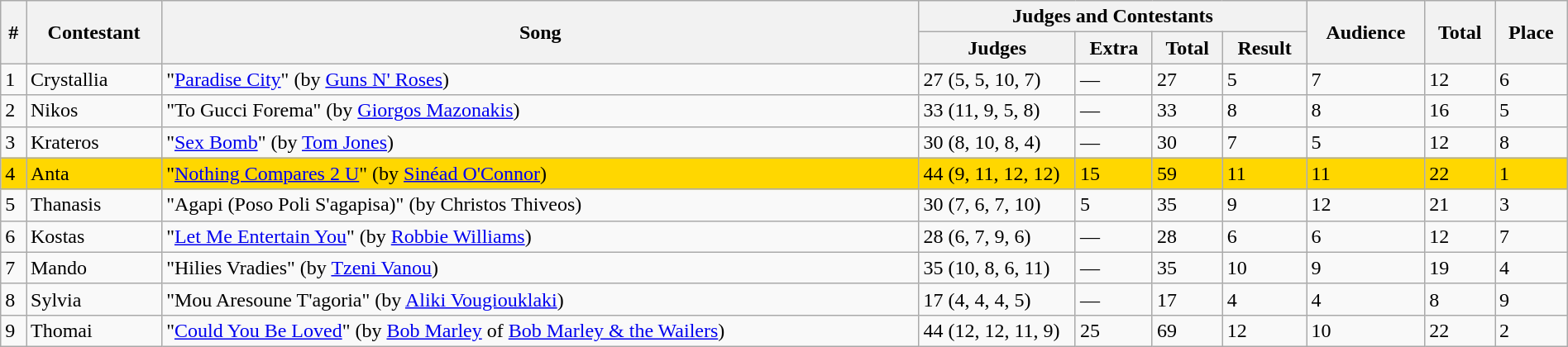<table class="sortable wikitable" width="100%">
<tr>
<th rowspan="2">#</th>
<th rowspan="2">Contestant</th>
<th rowspan="2">Song</th>
<th colspan="4">Judges and Contestants</th>
<th rowspan="2">Audience</th>
<th rowspan="2">Total</th>
<th rowspan="2">Place</th>
</tr>
<tr>
<th width=10%>Judges</th>
<th>Extra</th>
<th>Total</th>
<th>Result</th>
</tr>
<tr>
<td>1</td>
<td>Crystallia</td>
<td>"<a href='#'>Paradise City</a>" (by <a href='#'>Guns N' Roses</a>)</td>
<td>27 (5, 5, 10, 7)</td>
<td>—</td>
<td>27</td>
<td>5</td>
<td>7</td>
<td>12</td>
<td>6</td>
</tr>
<tr>
<td>2</td>
<td>Nikos</td>
<td>"To Gucci Forema" (by <a href='#'>Giorgos Mazonakis</a>)</td>
<td>33 (11, 9, 5, 8)</td>
<td>—</td>
<td>33</td>
<td>8</td>
<td>8</td>
<td>16</td>
<td>5</td>
</tr>
<tr>
<td>3</td>
<td>Krateros</td>
<td>"<a href='#'>Sex Bomb</a>" (by <a href='#'>Tom Jones</a>)</td>
<td>30 (8, 10, 8, 4)</td>
<td>—</td>
<td>30</td>
<td>7</td>
<td>5</td>
<td>12</td>
<td>8</td>
</tr>
<tr bgcolor="gold">
<td>4</td>
<td>Anta</td>
<td>"<a href='#'>Nothing Compares 2 U</a>" (by <a href='#'>Sinéad O'Connor</a>)</td>
<td>44 (9, 11, 12, 12)</td>
<td>15</td>
<td>59</td>
<td>11</td>
<td>11</td>
<td>22</td>
<td>1</td>
</tr>
<tr>
<td>5</td>
<td>Thanasis</td>
<td>"Agapi (Poso Poli S'agapisa)" (by Christos Thiveos)</td>
<td>30 (7, 6, 7, 10)</td>
<td>5</td>
<td>35</td>
<td>9</td>
<td>12</td>
<td>21</td>
<td>3</td>
</tr>
<tr>
<td>6</td>
<td>Kostas</td>
<td>"<a href='#'>Let Me Entertain You</a>" (by <a href='#'>Robbie Williams</a>)</td>
<td>28 (6, 7, 9, 6)</td>
<td>—</td>
<td>28</td>
<td>6</td>
<td>6</td>
<td>12</td>
<td>7</td>
</tr>
<tr>
<td>7</td>
<td>Mando</td>
<td>"Hilies Vradies" (by <a href='#'>Tzeni Vanou</a>)</td>
<td>35 (10, 8, 6, 11)</td>
<td>—</td>
<td>35</td>
<td>10</td>
<td>9</td>
<td>19</td>
<td>4</td>
</tr>
<tr>
<td>8</td>
<td>Sylvia</td>
<td>"Mou Aresoune T'agoria" (by <a href='#'>Aliki Vougiouklaki</a>)</td>
<td>17 (4, 4, 4, 5)</td>
<td>—</td>
<td>17</td>
<td>4</td>
<td>4</td>
<td>8</td>
<td>9</td>
</tr>
<tr>
<td>9</td>
<td>Thomai</td>
<td>"<a href='#'>Could You Be Loved</a>" (by <a href='#'>Bob Marley</a> of <a href='#'>Bob Marley & the Wailers</a>)</td>
<td>44 (12, 12, 11, 9)</td>
<td>25</td>
<td>69</td>
<td>12</td>
<td>10</td>
<td>22</td>
<td>2</td>
</tr>
</table>
